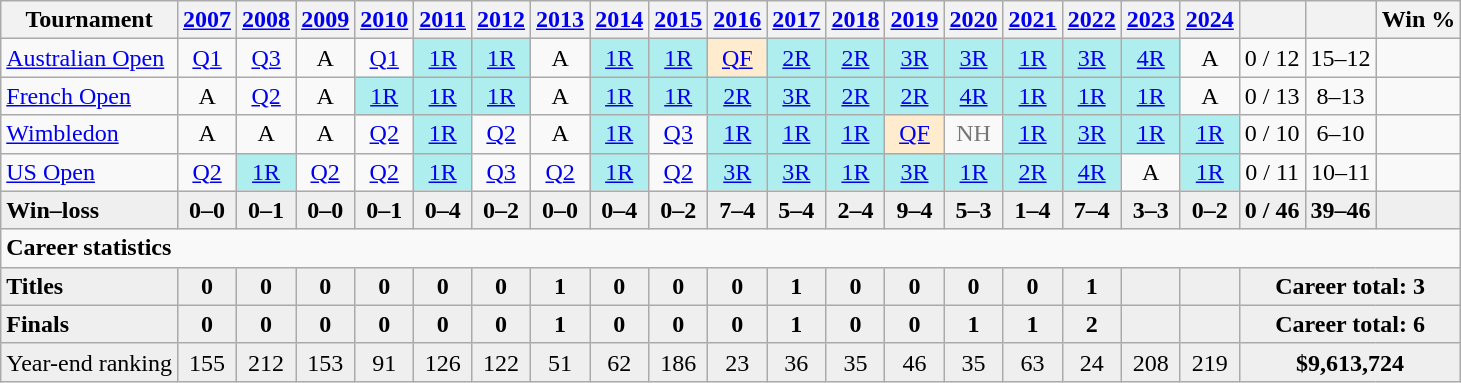<table class=wikitable nowrap style="text-align:center">
<tr>
<th>Tournament</th>
<th><a href='#'>2007</a></th>
<th><a href='#'>2008</a></th>
<th><a href='#'>2009</a></th>
<th><a href='#'>2010</a></th>
<th><a href='#'>2011</a></th>
<th><a href='#'>2012</a></th>
<th><a href='#'>2013</a></th>
<th><a href='#'>2014</a></th>
<th><a href='#'>2015</a></th>
<th><a href='#'>2016</a></th>
<th><a href='#'>2017</a></th>
<th><a href='#'>2018</a></th>
<th><a href='#'>2019</a></th>
<th><a href='#'>2020</a></th>
<th><a href='#'>2021</a></th>
<th><a href='#'>2022</a></th>
<th><a href='#'>2023</a></th>
<th><a href='#'>2024</a></th>
<th></th>
<th></th>
<th>Win %</th>
</tr>
<tr>
<td align=left><a href='#'>Australian Open</a></td>
<td><a href='#'>Q1</a></td>
<td><a href='#'>Q3</a></td>
<td>A</td>
<td><a href='#'>Q1</a></td>
<td bgcolor=afeeee><a href='#'>1R</a></td>
<td bgcolor=afeeee><a href='#'>1R</a></td>
<td>A</td>
<td bgcolor=afeeee><a href='#'>1R</a></td>
<td bgcolor=afeeee><a href='#'>1R</a></td>
<td bgcolor=ffebcd><a href='#'>QF</a></td>
<td bgcolor=afeeee><a href='#'>2R</a></td>
<td bgcolor=afeeee><a href='#'>2R</a></td>
<td bgcolor=afeeee><a href='#'>3R</a></td>
<td bgcolor=afeeee><a href='#'>3R</a></td>
<td bgcolor=afeeee><a href='#'>1R</a></td>
<td bgcolor=afeeee><a href='#'>3R</a></td>
<td bgcolor=afeeee><a href='#'>4R</a></td>
<td>A</td>
<td>0 / 12</td>
<td>15–12</td>
<td></td>
</tr>
<tr>
<td align=left><a href='#'>French Open</a></td>
<td>A</td>
<td><a href='#'>Q2</a></td>
<td>A</td>
<td bgcolor=afeeee><a href='#'>1R</a></td>
<td bgcolor=afeeee><a href='#'>1R</a></td>
<td bgcolor=afeeee><a href='#'>1R</a></td>
<td>A</td>
<td bgcolor=afeeee><a href='#'>1R</a></td>
<td bgcolor=afeeee><a href='#'>1R</a></td>
<td bgcolor=afeeee><a href='#'>2R</a></td>
<td bgcolor=afeeee><a href='#'>3R</a></td>
<td bgcolor=afeeee><a href='#'>2R</a></td>
<td bgcolor=afeeee><a href='#'>2R</a></td>
<td bgcolor=afeeee><a href='#'>4R</a></td>
<td bgcolor=afeeee><a href='#'>1R</a></td>
<td bgcolor=afeeee><a href='#'>1R</a></td>
<td bgcolor=afeeee><a href='#'>1R</a></td>
<td>A</td>
<td>0 / 13</td>
<td>8–13</td>
<td></td>
</tr>
<tr>
<td align=left><a href='#'>Wimbledon</a></td>
<td>A</td>
<td>A</td>
<td>A</td>
<td><a href='#'>Q2</a></td>
<td bgcolor=afeeee><a href='#'>1R</a></td>
<td><a href='#'>Q2</a></td>
<td>A</td>
<td bgcolor=afeeee><a href='#'>1R</a></td>
<td><a href='#'>Q3</a></td>
<td bgcolor=afeeee><a href='#'>1R</a></td>
<td bgcolor=afeeee><a href='#'>1R</a></td>
<td bgcolor=afeeee><a href='#'>1R</a></td>
<td bgcolor=ffebcd><a href='#'>QF</a></td>
<td style=color:#767676>NH</td>
<td bgcolor=afeeee><a href='#'>1R</a></td>
<td bgcolor=afeeee><a href='#'>3R</a></td>
<td bgcolor=afeeee><a href='#'>1R</a></td>
<td bgcolor=afeeee><a href='#'>1R</a></td>
<td>0 / 10</td>
<td>6–10</td>
<td></td>
</tr>
<tr>
<td align=left><a href='#'>US Open</a></td>
<td><a href='#'>Q2</a></td>
<td bgcolor=afeeee><a href='#'>1R</a></td>
<td><a href='#'>Q2</a></td>
<td><a href='#'>Q2</a></td>
<td bgcolor=afeeee><a href='#'>1R</a></td>
<td><a href='#'>Q3</a></td>
<td><a href='#'>Q2</a></td>
<td bgcolor=afeeee><a href='#'>1R</a></td>
<td><a href='#'>Q2</a></td>
<td bgcolor=afeeee><a href='#'>3R</a></td>
<td bgcolor=afeeee><a href='#'>3R</a></td>
<td bgcolor=afeeee><a href='#'>1R</a></td>
<td bgcolor=afeeee><a href='#'>3R</a></td>
<td bgcolor=afeeee><a href='#'>1R</a></td>
<td bgcolor=afeeee><a href='#'>2R</a></td>
<td bgcolor=afeeee><a href='#'>4R</a></td>
<td>A</td>
<td bgcolor=afeeee><a href='#'>1R</a></td>
<td>0 / 11</td>
<td>10–11</td>
<td></td>
</tr>
<tr style=font-weight:bold;background:#efefef>
<td style=text-align:left>Win–loss</td>
<td>0–0</td>
<td>0–1</td>
<td>0–0</td>
<td>0–1</td>
<td>0–4</td>
<td>0–2</td>
<td>0–0</td>
<td>0–4</td>
<td>0–2</td>
<td>7–4</td>
<td>5–4</td>
<td>2–4</td>
<td>9–4</td>
<td>5–3</td>
<td>1–4</td>
<td>7–4</td>
<td>3–3</td>
<td>0–2</td>
<td>0 / 46</td>
<td>39–46</td>
<td></td>
</tr>
<tr>
<td colspan="22" align="left"><strong>Career statistics</strong></td>
</tr>
<tr style=font-weight:bold;background:#efefef>
<td style=text-align:left>Titles</td>
<td>0</td>
<td>0</td>
<td>0</td>
<td>0</td>
<td>0</td>
<td>0</td>
<td>1</td>
<td>0</td>
<td>0</td>
<td>0</td>
<td>1</td>
<td>0</td>
<td>0</td>
<td>0</td>
<td>0</td>
<td>1</td>
<td></td>
<td></td>
<td colspan="3">Career total: 3</td>
</tr>
<tr style=font-weight:bold;background:#efefef>
<td style=text-align:left>Finals</td>
<td>0</td>
<td>0</td>
<td>0</td>
<td>0</td>
<td>0</td>
<td>0</td>
<td>1</td>
<td>0</td>
<td>0</td>
<td>0</td>
<td>1</td>
<td>0</td>
<td>0</td>
<td>1</td>
<td>1</td>
<td>2</td>
<td></td>
<td></td>
<td colspan="3">Career total: 6</td>
</tr>
<tr style=background:#efefef>
<td align=left>Year-end ranking</td>
<td>155</td>
<td>212</td>
<td>153</td>
<td>91</td>
<td>126</td>
<td>122</td>
<td>51</td>
<td>62</td>
<td>186</td>
<td>23</td>
<td>36</td>
<td>35</td>
<td>46</td>
<td>35</td>
<td>63</td>
<td>24</td>
<td>208</td>
<td>219</td>
<td colspan="3"><strong>$9,613,724</strong></td>
</tr>
</table>
